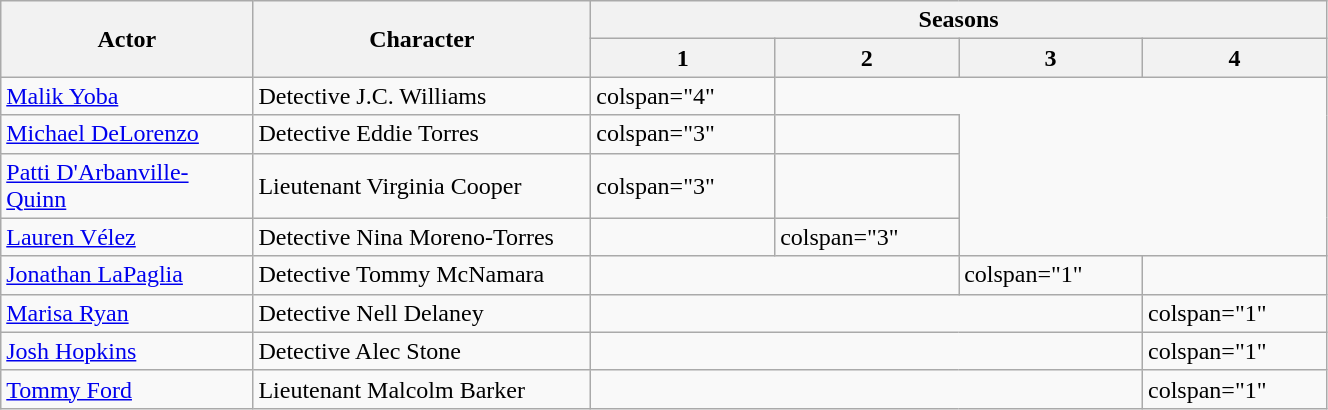<table class="wikitable plainrowheaders" style="width:70%;">
<tr>
<th scope="col" rowspan="2" style="width:10%;">Actor</th>
<th scope="col" rowspan="2" style="width:14%;">Character</th>
<th scope="col" colspan="7">Seasons</th>
</tr>
<tr>
<th scope="col" style="width:5%;">1</th>
<th scope="col" style="width:5%;">2</th>
<th scope="col" style="width:5%;">3</th>
<th scope="col" style="width:5%;">4</th>
</tr>
<tr>
<td><a href='#'>Malik Yoba</a></td>
<td>Detective J.C. Williams</td>
<td>colspan="4" </td>
</tr>
<tr>
<td><a href='#'>Michael DeLorenzo</a></td>
<td>Detective Eddie Torres</td>
<td>colspan="3" </td>
<td colspan="1"></td>
</tr>
<tr>
<td><a href='#'>Patti D'Arbanville-Quinn</a></td>
<td>Lieutenant Virginia Cooper</td>
<td>colspan="3" </td>
<td colspan="1"></td>
</tr>
<tr>
<td><a href='#'>Lauren Vélez</a></td>
<td>Detective Nina Moreno-Torres</td>
<td colspan="1"></td>
<td>colspan="3" </td>
</tr>
<tr>
<td><a href='#'>Jonathan LaPaglia</a></td>
<td>Detective Tommy McNamara</td>
<td colspan="2"></td>
<td>colspan="1" </td>
<td colspan="1"></td>
</tr>
<tr>
<td><a href='#'>Marisa Ryan</a></td>
<td>Detective Nell Delaney</td>
<td colspan="3"></td>
<td>colspan="1" </td>
</tr>
<tr>
<td><a href='#'>Josh Hopkins</a></td>
<td>Detective Alec Stone</td>
<td colspan="3"></td>
<td>colspan="1" </td>
</tr>
<tr>
<td><a href='#'>Tommy Ford</a></td>
<td>Lieutenant Malcolm Barker</td>
<td colspan="3"></td>
<td>colspan="1" </td>
</tr>
</table>
